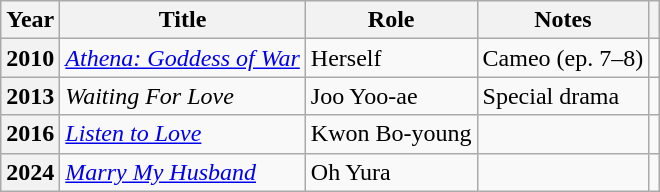<table class="wikitable plainrowheaders">
<tr>
<th scope="col">Year</th>
<th scope="col">Title</th>
<th scope="col">Role</th>
<th scope="col">Notes</th>
<th scope="col" class="unsortable"></th>
</tr>
<tr>
<th scope=row>2010</th>
<td><em><a href='#'>Athena: Goddess of War</a></em></td>
<td>Herself</td>
<td>Cameo (ep. 7–8)</td>
<td style="text-align:center"></td>
</tr>
<tr>
<th scope=row>2013</th>
<td><em>Waiting For Love</em></td>
<td>Joo Yoo-ae</td>
<td>Special drama</td>
<td style="text-align:center"></td>
</tr>
<tr>
<th scope=row>2016</th>
<td><em><a href='#'>Listen to Love</a></em></td>
<td>Kwon Bo-young</td>
<td></td>
<td style="text-align:center"></td>
</tr>
<tr>
<th scope=row>2024</th>
<td><em><a href='#'>Marry My Husband</a></em></td>
<td>Oh Yura</td>
<td></td>
<td style="text-align:center"></td>
</tr>
</table>
